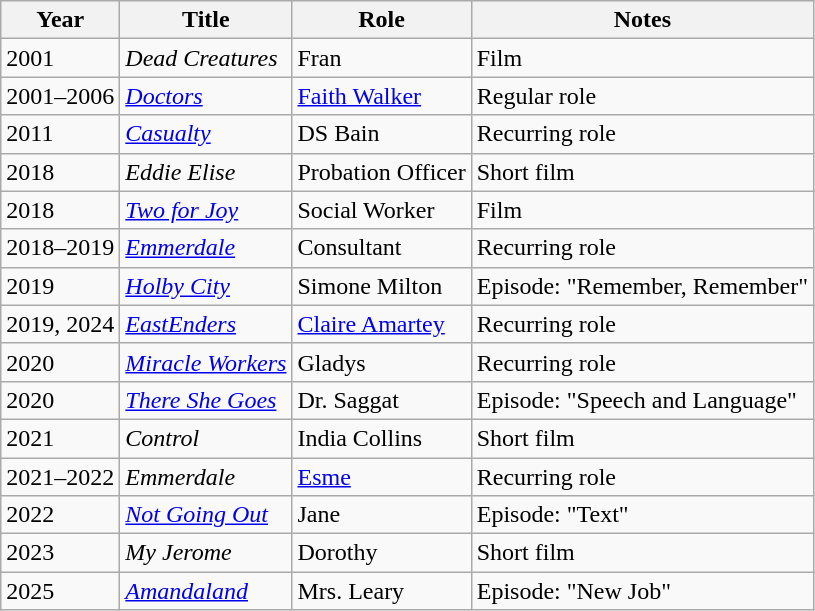<table class="wikitable">
<tr>
<th>Year</th>
<th>Title</th>
<th>Role</th>
<th>Notes</th>
</tr>
<tr>
<td>2001</td>
<td><em>Dead Creatures</em></td>
<td>Fran</td>
<td>Film</td>
</tr>
<tr>
<td>2001–2006</td>
<td><em><a href='#'>Doctors</a></em></td>
<td><a href='#'>Faith Walker</a></td>
<td>Regular role</td>
</tr>
<tr>
<td>2011</td>
<td><em><a href='#'>Casualty</a></em></td>
<td>DS Bain</td>
<td>Recurring role</td>
</tr>
<tr>
<td>2018</td>
<td><em>Eddie Elise</em></td>
<td>Probation Officer</td>
<td>Short film</td>
</tr>
<tr>
<td>2018</td>
<td><em><a href='#'>Two for Joy</a></em></td>
<td>Social Worker</td>
<td>Film</td>
</tr>
<tr>
<td>2018–2019</td>
<td><em><a href='#'>Emmerdale</a></em></td>
<td>Consultant</td>
<td>Recurring role</td>
</tr>
<tr>
<td>2019</td>
<td><em><a href='#'>Holby City</a></em></td>
<td>Simone Milton</td>
<td>Episode: "Remember, Remember"</td>
</tr>
<tr>
<td>2019, 2024</td>
<td><em><a href='#'>EastEnders</a></em></td>
<td><a href='#'>Claire Amartey</a></td>
<td>Recurring role</td>
</tr>
<tr>
<td>2020</td>
<td><em><a href='#'>Miracle Workers</a></em></td>
<td>Gladys</td>
<td>Recurring role</td>
</tr>
<tr>
<td>2020</td>
<td><em><a href='#'>There She Goes</a></em></td>
<td>Dr. Saggat</td>
<td>Episode: "Speech and Language"</td>
</tr>
<tr>
<td>2021</td>
<td><em>Control</em></td>
<td>India Collins</td>
<td>Short film</td>
</tr>
<tr>
<td>2021–2022</td>
<td><em>Emmerdale</em></td>
<td><a href='#'>Esme</a></td>
<td>Recurring role</td>
</tr>
<tr>
<td>2022</td>
<td><em><a href='#'>Not Going Out</a></em></td>
<td>Jane</td>
<td>Episode: "Text"</td>
</tr>
<tr>
<td>2023</td>
<td><em>My Jerome</em></td>
<td>Dorothy</td>
<td>Short film</td>
</tr>
<tr>
<td>2025</td>
<td><em><a href='#'>Amandaland</a></em></td>
<td>Mrs. Leary</td>
<td>Episode: "New Job"</td>
</tr>
</table>
